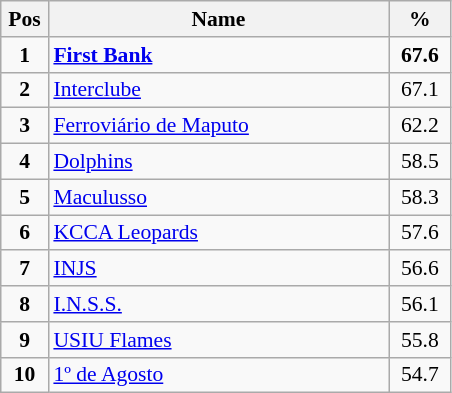<table class="wikitable" style="text-align:center; font-size:90%;">
<tr>
<th width=25px>Pos</th>
<th width=220px>Name</th>
<th width=35px>%</th>
</tr>
<tr>
<td><strong>1</strong></td>
<td align=left> <strong><a href='#'>First Bank</a></strong></td>
<td align=center><strong>67.6</strong></td>
</tr>
<tr>
<td><strong>2</strong></td>
<td align=left> <a href='#'>Interclube</a></td>
<td align=center>67.1</td>
</tr>
<tr>
<td><strong>3</strong></td>
<td align=left> <a href='#'>Ferroviário de Maputo</a></td>
<td align=center>62.2</td>
</tr>
<tr>
<td><strong>4</strong></td>
<td align=left> <a href='#'>Dolphins</a></td>
<td>58.5</td>
</tr>
<tr>
<td><strong>5</strong></td>
<td align=left> <a href='#'>Maculusso</a></td>
<td align=center>58.3</td>
</tr>
<tr>
<td><strong>6</strong></td>
<td align=left> <a href='#'>KCCA Leopards</a></td>
<td align=center>57.6</td>
</tr>
<tr>
<td><strong>7</strong></td>
<td align=left> <a href='#'>INJS</a></td>
<td align=center>56.6</td>
</tr>
<tr>
<td><strong>8</strong></td>
<td align=left> <a href='#'>I.N.S.S.</a></td>
<td align=center>56.1</td>
</tr>
<tr>
<td><strong>9</strong></td>
<td align=left> <a href='#'>USIU Flames</a></td>
<td align=center>55.8</td>
</tr>
<tr>
<td><strong>10</strong></td>
<td align=left> <a href='#'>1º de Agosto</a></td>
<td align=center>54.7</td>
</tr>
</table>
